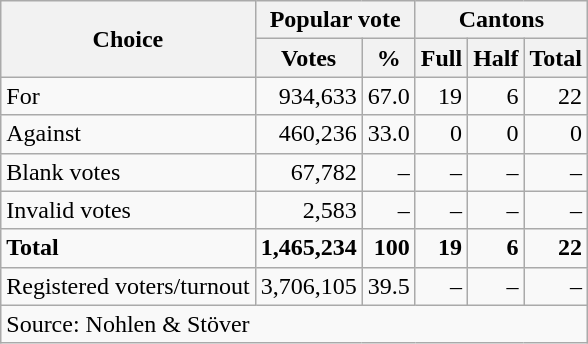<table class=wikitable style=text-align:right>
<tr>
<th rowspan=2>Choice</th>
<th colspan=2>Popular vote</th>
<th colspan=3>Cantons</th>
</tr>
<tr>
<th>Votes</th>
<th>%</th>
<th>Full</th>
<th>Half</th>
<th>Total</th>
</tr>
<tr>
<td align=left>For</td>
<td>934,633</td>
<td>67.0</td>
<td>19</td>
<td>6</td>
<td>22</td>
</tr>
<tr>
<td align=left>Against</td>
<td>460,236</td>
<td>33.0</td>
<td>0</td>
<td>0</td>
<td>0</td>
</tr>
<tr>
<td align=left>Blank votes</td>
<td>67,782</td>
<td>–</td>
<td>–</td>
<td>–</td>
<td>–</td>
</tr>
<tr>
<td align=left>Invalid votes</td>
<td>2,583</td>
<td>–</td>
<td>–</td>
<td>–</td>
<td>–</td>
</tr>
<tr>
<td align=left><strong>Total</strong></td>
<td><strong>1,465,234</strong></td>
<td><strong>100</strong></td>
<td><strong>19</strong></td>
<td><strong>6</strong></td>
<td><strong>22</strong></td>
</tr>
<tr>
<td align=left>Registered voters/turnout</td>
<td>3,706,105</td>
<td>39.5</td>
<td>–</td>
<td>–</td>
<td>–</td>
</tr>
<tr>
<td align=left colspan=6>Source: Nohlen & Stöver</td>
</tr>
</table>
